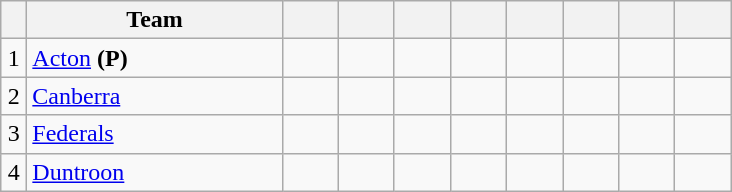<table class="wikitable" style="text-align:center; margin-bottom:0">
<tr>
<th style="width:10px"></th>
<th style="width:35%;">Team</th>
<th style="width:30px;"></th>
<th style="width:30px;"></th>
<th style="width:30px;"></th>
<th style="width:30px;"></th>
<th style="width:30px;"></th>
<th style="width:30px;"></th>
<th style="width:30px;"></th>
<th style="width:30px;"></th>
</tr>
<tr>
<td>1</td>
<td style="text-align:left;"><a href='#'>Acton</a> <strong>(P)</strong></td>
<td></td>
<td></td>
<td></td>
<td></td>
<td></td>
<td></td>
<td></td>
<td></td>
</tr>
<tr>
<td>2</td>
<td style="text-align:left;"><a href='#'>Canberra</a></td>
<td></td>
<td></td>
<td></td>
<td></td>
<td></td>
<td></td>
<td></td>
<td></td>
</tr>
<tr>
<td>3</td>
<td style="text-align:left;"><a href='#'>Federals</a></td>
<td></td>
<td></td>
<td></td>
<td></td>
<td></td>
<td></td>
<td></td>
<td></td>
</tr>
<tr>
<td>4</td>
<td style="text-align:left;"><a href='#'>Duntroon</a></td>
<td></td>
<td></td>
<td></td>
<td></td>
<td></td>
<td></td>
<td></td>
<td></td>
</tr>
</table>
